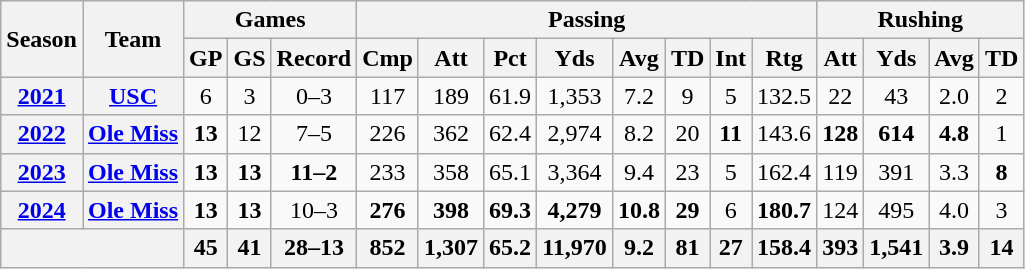<table class="wikitable" style="text-align:center;">
<tr>
<th rowspan="2">Season</th>
<th rowspan="2">Team</th>
<th colspan="3">Games</th>
<th colspan="8">Passing</th>
<th colspan="4">Rushing</th>
</tr>
<tr>
<th>GP</th>
<th>GS</th>
<th>Record</th>
<th>Cmp</th>
<th>Att</th>
<th>Pct</th>
<th>Yds</th>
<th>Avg</th>
<th>TD</th>
<th>Int</th>
<th>Rtg</th>
<th>Att</th>
<th>Yds</th>
<th>Avg</th>
<th>TD</th>
</tr>
<tr>
<th><a href='#'>2021</a></th>
<th><a href='#'>USC</a></th>
<td>6</td>
<td>3</td>
<td>0–3</td>
<td>117</td>
<td>189</td>
<td>61.9</td>
<td>1,353</td>
<td>7.2</td>
<td>9</td>
<td>5</td>
<td>132.5</td>
<td>22</td>
<td>43</td>
<td>2.0</td>
<td>2</td>
</tr>
<tr>
<th><a href='#'>2022</a></th>
<th><a href='#'>Ole Miss</a></th>
<td><strong>13</strong></td>
<td>12</td>
<td>7–5</td>
<td>226</td>
<td>362</td>
<td>62.4</td>
<td>2,974</td>
<td>8.2</td>
<td>20</td>
<td><strong>11</strong></td>
<td>143.6</td>
<td><strong>128</strong></td>
<td><strong>614</strong></td>
<td><strong>4.8</strong></td>
<td>1</td>
</tr>
<tr>
<th><a href='#'>2023</a></th>
<th><a href='#'>Ole Miss</a></th>
<td><strong>13</strong></td>
<td><strong>13</strong></td>
<td><strong>11–2</strong></td>
<td>233</td>
<td>358</td>
<td>65.1</td>
<td>3,364</td>
<td>9.4</td>
<td>23</td>
<td>5</td>
<td>162.4</td>
<td>119</td>
<td>391</td>
<td>3.3</td>
<td><strong>8</strong></td>
</tr>
<tr>
<th><a href='#'>2024</a></th>
<th><a href='#'>Ole Miss</a></th>
<td><strong>13</strong></td>
<td><strong>13</strong></td>
<td>10–3</td>
<td><strong>276</strong></td>
<td><strong>398</strong></td>
<td><strong>69.3</strong></td>
<td><strong>4,279</strong></td>
<td><strong>10.8</strong></td>
<td><strong>29</strong></td>
<td>6</td>
<td><strong>180.7</strong></td>
<td>124</td>
<td>495</td>
<td>4.0</td>
<td>3</td>
</tr>
<tr>
<th colspan="2"></th>
<th>45</th>
<th>41</th>
<th>28–13</th>
<th>852</th>
<th>1,307</th>
<th>65.2</th>
<th>11,970</th>
<th>9.2</th>
<th>81</th>
<th>27</th>
<th>158.4</th>
<th>393</th>
<th>1,541</th>
<th>3.9</th>
<th>14</th>
</tr>
</table>
